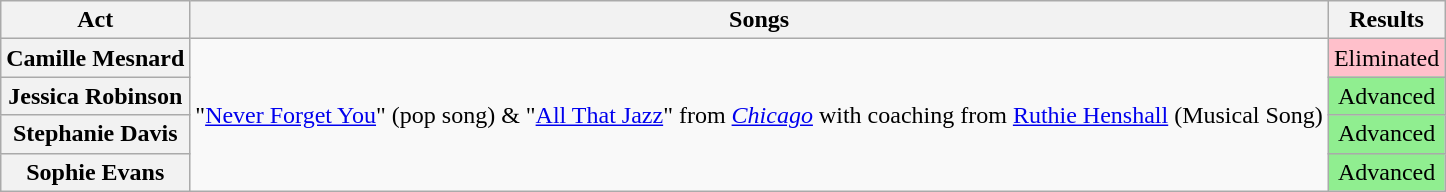<table class="wikitable plainrowheaders" style="text-align:center;">
<tr>
<th scope="col">Act</th>
<th scope="col">Songs</th>
<th scope="col">Results</th>
</tr>
<tr>
<th scope="row">Camille Mesnard</th>
<td rowspan="4">"<a href='#'>Never Forget You</a>"  (pop song) & "<a href='#'>All That Jazz</a>" from <em><a href='#'>Chicago</a></em> with coaching  from <a href='#'>Ruthie Henshall</a> (Musical Song)</td>
<td style="background:pink;">Eliminated</td>
</tr>
<tr>
<th scope="row">Jessica Robinson</th>
<td style="background:lightgreen;">Advanced</td>
</tr>
<tr>
<th scope="row">Stephanie Davis</th>
<td style="background:lightgreen;">Advanced</td>
</tr>
<tr>
<th scope="row">Sophie Evans</th>
<td style="background:lightgreen;">Advanced</td>
</tr>
</table>
